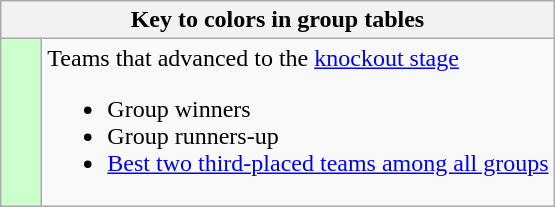<table class="wikitable" style="text-align: center;">
<tr>
<th colspan=2>Key to colors in group tables</th>
</tr>
<tr>
<td style="background:#ccffcc; width:20px;"></td>
<td align=left>Teams that advanced to the <a href='#'>knockout stage</a><br><ul><li>Group winners</li><li>Group runners-up</li><li><a href='#'>Best two third-placed teams among all groups</a></li></ul></td>
</tr>
</table>
